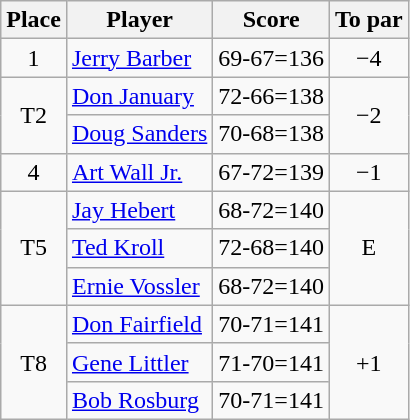<table class=wikitable>
<tr>
<th>Place</th>
<th>Player</th>
<th>Score</th>
<th>To par</th>
</tr>
<tr>
<td align=center>1</td>
<td> <a href='#'>Jerry Barber</a></td>
<td>69-67=136</td>
<td align=center>−4</td>
</tr>
<tr>
<td rowspan=2 align=center>T2</td>
<td> <a href='#'>Don January</a></td>
<td>72-66=138</td>
<td rowspan=2 align=center>−2</td>
</tr>
<tr>
<td> <a href='#'>Doug Sanders</a></td>
<td>70-68=138</td>
</tr>
<tr>
<td align=center>4</td>
<td> <a href='#'>Art Wall Jr.</a></td>
<td>67-72=139</td>
<td align=center>−1</td>
</tr>
<tr>
<td rowspan=3 align=center>T5</td>
<td> <a href='#'>Jay Hebert</a></td>
<td>68-72=140</td>
<td rowspan=3 align=center>E</td>
</tr>
<tr>
<td> <a href='#'>Ted Kroll</a></td>
<td>72-68=140</td>
</tr>
<tr>
<td> <a href='#'>Ernie Vossler</a></td>
<td>68-72=140</td>
</tr>
<tr>
<td rowspan=3 align=center>T8</td>
<td> <a href='#'>Don Fairfield</a></td>
<td>70-71=141</td>
<td rowspan=3 align=center>+1</td>
</tr>
<tr>
<td> <a href='#'>Gene Littler</a></td>
<td>71-70=141</td>
</tr>
<tr>
<td> <a href='#'>Bob Rosburg</a></td>
<td>70-71=141</td>
</tr>
</table>
